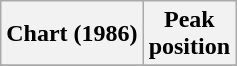<table class="wikitable sortable plainrowheaders" style="text-align:center">
<tr>
<th scope="col">Chart (1986)</th>
<th scope="col">Peak<br>position</th>
</tr>
<tr>
</tr>
</table>
